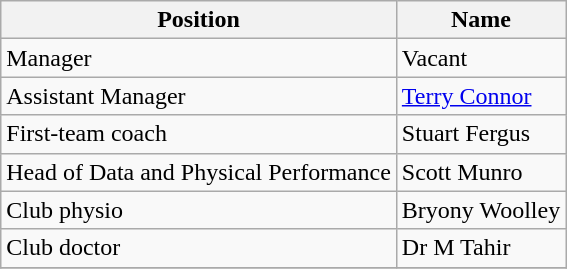<table class="wikitable">
<tr>
<th>Position</th>
<th>Name</th>
</tr>
<tr>
<td>Manager</td>
<td>Vacant</td>
</tr>
<tr>
<td>Assistant Manager</td>
<td><a href='#'>Terry Connor</a></td>
</tr>
<tr>
<td>First-team coach</td>
<td>Stuart Fergus</td>
</tr>
<tr>
<td>Head of Data and Physical Performance</td>
<td>Scott Munro</td>
</tr>
<tr>
<td>Club physio</td>
<td>Bryony Woolley</td>
</tr>
<tr>
<td>Club doctor</td>
<td>Dr M Tahir</td>
</tr>
<tr>
</tr>
</table>
